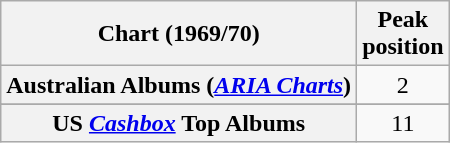<table class="wikitable sortable plainrowheaders">
<tr>
<th>Chart (1969/70)</th>
<th>Peak<br>position</th>
</tr>
<tr>
<th scope="row">Australian Albums (<em><a href='#'>ARIA Charts</a></em>)</th>
<td style="text-align:center;">2</td>
</tr>
<tr>
</tr>
<tr>
</tr>
<tr>
</tr>
<tr>
</tr>
<tr>
</tr>
<tr>
</tr>
<tr>
</tr>
<tr>
<th scope="row">US <em><a href='#'>Cashbox</a></em> Top Albums</th>
<td style="text-align:center;">11</td>
</tr>
</table>
